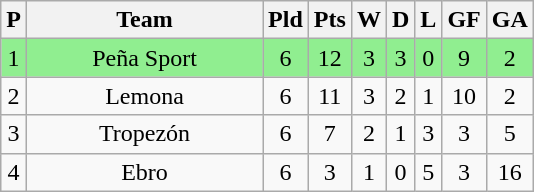<table class="wikitable sortable" style="text-align: center;">
<tr>
<th align="center">P</th>
<th width=150>Team</th>
<th align="center">Pld</th>
<th align="center">Pts</th>
<th align="center">W</th>
<th align="center">D</th>
<th align="center">L</th>
<th align="center">GF</th>
<th align="center">GA</th>
</tr>
<tr align=center style="background:#90EE90;">
<td>1</td>
<td>Peña Sport</td>
<td>6</td>
<td>12</td>
<td>3</td>
<td>3</td>
<td>0</td>
<td>9</td>
<td>2</td>
</tr>
<tr>
<td>2</td>
<td>Lemona</td>
<td>6</td>
<td>11</td>
<td>3</td>
<td>2</td>
<td>1</td>
<td>10</td>
<td>2</td>
</tr>
<tr>
<td>3</td>
<td>Tropezón</td>
<td>6</td>
<td>7</td>
<td>2</td>
<td>1</td>
<td>3</td>
<td>3</td>
<td>5</td>
</tr>
<tr>
<td>4</td>
<td>Ebro</td>
<td>6</td>
<td>3</td>
<td>1</td>
<td>0</td>
<td>5</td>
<td>3</td>
<td>16</td>
</tr>
</table>
